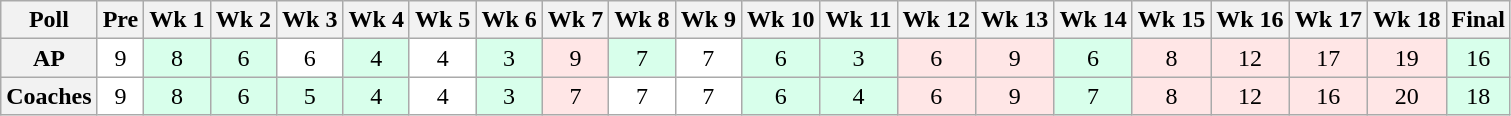<table class="wikitable" style="white-space:nowrap;">
<tr>
<th>Poll</th>
<th>Pre</th>
<th>Wk 1</th>
<th>Wk 2</th>
<th>Wk 3</th>
<th>Wk 4</th>
<th>Wk 5</th>
<th>Wk 6</th>
<th>Wk 7</th>
<th>Wk 8</th>
<th>Wk 9</th>
<th>Wk 10</th>
<th>Wk 11</th>
<th>Wk 12</th>
<th>Wk 13</th>
<th>Wk 14</th>
<th>Wk 15</th>
<th>Wk 16</th>
<th>Wk 17</th>
<th>Wk 18</th>
<th>Final</th>
</tr>
<tr style="text-align:center;">
<th>AP</th>
<td style="background:#FFF;">9</td>
<td style="background:#D8FFEB;">8</td>
<td style="background:#D8FFEB;">6</td>
<td style="background:#FFF;">6</td>
<td style="background:#D8FFEB;">4</td>
<td style="background:#FFF;">4</td>
<td style="background:#D8FFEB;">3</td>
<td style="background:#FFE6E6;">9</td>
<td style="background:#D8FFEB;">7</td>
<td style="background:#FFF;">7</td>
<td style="background:#D8FFEB;">6</td>
<td style="background:#D8FFEB;">3</td>
<td style="background:#FFE6E6;">6</td>
<td style="background:#FFE6E6;">9</td>
<td style="background:#D8FFEB;">6</td>
<td style="background:#FFE6E6;">8</td>
<td style="background:#FFE6E6;">12</td>
<td style="background:#FFE6E6;">17</td>
<td style="background:#FFE6E6;">19</td>
<td style="background:#D8FFEB;">16</td>
</tr>
<tr style="text-align:center;">
<th>Coaches</th>
<td style="background:#FFF;">9</td>
<td style="background:#D8FFEB;">8</td>
<td style="background:#D8FFEB;">6</td>
<td style="background:#D8FFEB;">5</td>
<td style="background:#D8FFEB;">4</td>
<td style="background:#FFF;">4</td>
<td style="background:#D8FFEB;">3</td>
<td style="background:#FFE6E6;">7</td>
<td style="background:#FFF;">7</td>
<td style="background:#FFF;">7</td>
<td style="background:#D8FFEB;">6</td>
<td style="background:#D8FFEB;">4</td>
<td style="background:#FFE6E6;">6</td>
<td style="background:#FFE6E6;">9</td>
<td style="background:#D8FFEB;">7</td>
<td style="background:#FFE6E6;">8</td>
<td style="background:#FFE6E6;">12</td>
<td style="background:#FFE6E6;">16</td>
<td style="background:#FFE6E6;">20</td>
<td style="background:#D8FFEB;">18</td>
</tr>
</table>
